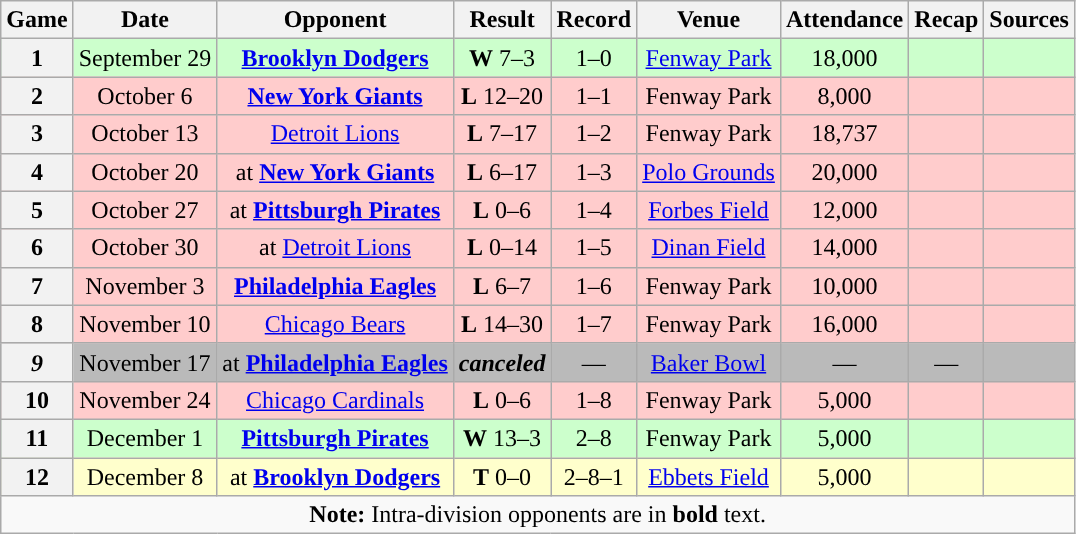<table class="wikitable" style="text-align:center">
<tr>
<th>Game</th>
<th>Date</th>
<th>Opponent</th>
<th>Result</th>
<th>Record</th>
<th>Venue</th>
<th>Attendance</th>
<th>Recap</th>
<th>Sources</th>
</tr>
<tr style="background:#cfc">
<th>1</th>
<td>September 29</td>
<td><strong><a href='#'>Brooklyn Dodgers</a></strong></td>
<td><strong>W</strong> 7–3</td>
<td>1–0</td>
<td><a href='#'>Fenway Park</a></td>
<td>18,000</td>
<td></td>
<td></td>
</tr>
<tr style="background:#fcc">
<th>2</th>
<td>October 6</td>
<td><strong><a href='#'>New York Giants</a></strong></td>
<td><strong>L</strong> 12–20</td>
<td>1–1</td>
<td>Fenway Park</td>
<td>8,000</td>
<td></td>
<td></td>
</tr>
<tr style="background:#fcc">
<th>3</th>
<td>October 13</td>
<td><a href='#'>Detroit Lions</a></td>
<td><strong>L</strong> 7–17</td>
<td>1–2</td>
<td>Fenway Park</td>
<td>18,737</td>
<td></td>
<td></td>
</tr>
<tr style="background:#fcc">
<th>4</th>
<td>October 20</td>
<td>at <strong><a href='#'>New York Giants</a></strong></td>
<td><strong>L</strong> 6–17</td>
<td>1–3</td>
<td><a href='#'>Polo Grounds</a></td>
<td>20,000</td>
<td></td>
<td></td>
</tr>
<tr style="background:#fcc">
<th>5</th>
<td>October 27</td>
<td>at <strong><a href='#'>Pittsburgh Pirates</a></strong></td>
<td><strong>L</strong> 0–6</td>
<td>1–4</td>
<td><a href='#'>Forbes Field</a></td>
<td>12,000</td>
<td></td>
<td></td>
</tr>
<tr style="background:#fcc">
<th>6</th>
<td>October 30</td>
<td>at <a href='#'>Detroit Lions</a></td>
<td><strong>L</strong> 0–14</td>
<td>1–5</td>
<td><a href='#'>Dinan Field</a></td>
<td>14,000</td>
<td></td>
<td></td>
</tr>
<tr style="background:#fcc">
<th>7</th>
<td>November 3</td>
<td><strong><a href='#'>Philadelphia Eagles</a></strong></td>
<td><strong>L</strong> 6–7</td>
<td>1–6</td>
<td>Fenway Park</td>
<td>10,000</td>
<td></td>
<td></td>
</tr>
<tr style="background:#fcc">
<th>8</th>
<td>November 10</td>
<td><a href='#'>Chicago Bears</a></td>
<td><strong>L</strong> 14–30</td>
<td>1–7</td>
<td>Fenway Park</td>
<td>16,000</td>
<td></td>
<td></td>
</tr>
<tr style="background:#bababa">
<th><em>9</em></th>
<td>November 17</td>
<td>at <strong><a href='#'>Philadelphia Eagles</a></strong></td>
<td><strong><em>canceled</em></strong></td>
<td>—</td>
<td><a href='#'>Baker Bowl</a></td>
<td>—</td>
<td>—</td>
<td></td>
</tr>
<tr style="background:#fcc">
<th>10</th>
<td>November 24</td>
<td><a href='#'>Chicago Cardinals</a></td>
<td><strong>L</strong> 0–6</td>
<td>1–8</td>
<td>Fenway Park</td>
<td>5,000</td>
<td></td>
<td></td>
</tr>
<tr style="background:#cfc">
<th>11</th>
<td>December 1</td>
<td><strong><a href='#'>Pittsburgh Pirates</a></strong></td>
<td><strong>W</strong> 13–3</td>
<td>2–8</td>
<td>Fenway Park</td>
<td>5,000</td>
<td></td>
<td></td>
</tr>
<tr style="background:#ffc">
<th>12</th>
<td>December 8</td>
<td>at <strong><a href='#'>Brooklyn Dodgers</a></strong></td>
<td><strong>T</strong> 0–0</td>
<td>2–8–1</td>
<td><a href='#'>Ebbets Field</a></td>
<td>5,000</td>
<td></td>
<td></td>
</tr>
<tr>
<td colspan="10"><strong>Note:</strong> Intra-division opponents are in <strong>bold</strong> text.</td>
</tr>
</table>
